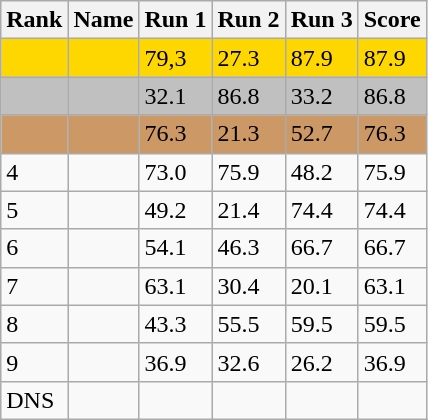<table class="wikitable">
<tr>
<th>Rank</th>
<th>Name</th>
<th>Run 1</th>
<th>Run 2</th>
<th>Run 3</th>
<th>Score</th>
</tr>
<tr bgcolor="gold">
<td></td>
<td></td>
<td>79,3</td>
<td>27.3</td>
<td>87.9</td>
<td>87.9</td>
</tr>
<tr bgcolor="silver">
<td></td>
<td></td>
<td>32.1</td>
<td>86.8</td>
<td>33.2</td>
<td>86.8</td>
</tr>
<tr bgcolor="CC9966">
<td></td>
<td></td>
<td>76.3</td>
<td>21.3</td>
<td>52.7</td>
<td>76.3</td>
</tr>
<tr>
<td>4</td>
<td></td>
<td>73.0</td>
<td>75.9</td>
<td>48.2</td>
<td>75.9</td>
</tr>
<tr>
<td>5</td>
<td></td>
<td>49.2</td>
<td>21.4</td>
<td>74.4</td>
<td>74.4</td>
</tr>
<tr>
<td>6</td>
<td></td>
<td>54.1</td>
<td>46.3</td>
<td>66.7</td>
<td>66.7</td>
</tr>
<tr>
<td>7</td>
<td></td>
<td>63.1</td>
<td>30.4</td>
<td>20.1</td>
<td>63.1</td>
</tr>
<tr>
<td>8</td>
<td></td>
<td>43.3</td>
<td>55.5</td>
<td>59.5</td>
<td>59.5</td>
</tr>
<tr>
<td>9</td>
<td></td>
<td>36.9</td>
<td>32.6</td>
<td>26.2</td>
<td>36.9</td>
</tr>
<tr>
<td>DNS</td>
<td></td>
<td></td>
<td></td>
<td></td>
<td></td>
</tr>
</table>
